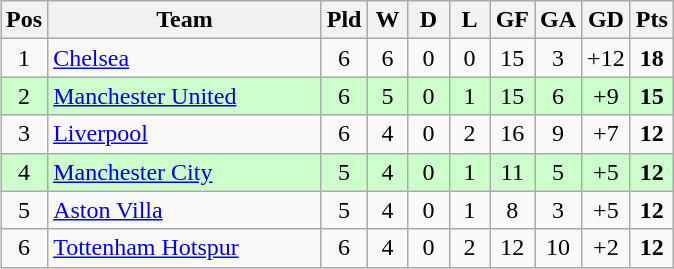<table class="wikitable" align=right style="text-align:center">
<tr>
<th style="width:20px" abbr="Position">Pos</th>
<th style="width:175px">Team</th>
<th style="width:20px" abbr="Played">Pld</th>
<th style="width:20px" abbr="Won">W</th>
<th style="width:20px" abbr="Drawn">D</th>
<th style="width:20px" abbr="Lost">L</th>
<th style="width:20px" abbr="Goals for">GF</th>
<th style="width:20px" abbr="Goals against">GA</th>
<th style="width:20px" abbr="Goal difference">GD</th>
<th style="width:20px" abbr="Points">Pts</th>
</tr>
<tr>
<td>1</td>
<td align=left><a href='#'>Chelsea</a></td>
<td>6</td>
<td>6</td>
<td>0</td>
<td>0</td>
<td>15</td>
<td>3</td>
<td>+12</td>
<td><strong>18</strong></td>
</tr>
<tr style="background:#ccffcc">
<td>2</td>
<td align="left"><a href='#'>Manchester United</a></td>
<td>6</td>
<td>5</td>
<td>0</td>
<td>1</td>
<td>15</td>
<td>6</td>
<td>+9</td>
<td><strong>15</strong></td>
</tr>
<tr>
<td>3</td>
<td align="left"><a href='#'>Liverpool</a></td>
<td>6</td>
<td>4</td>
<td>0</td>
<td>2</td>
<td>16</td>
<td>9</td>
<td>+7</td>
<td><strong>12</strong></td>
</tr>
<tr style="background:#ccffcc">
<td>4</td>
<td align="left"><a href='#'>Manchester City</a></td>
<td>5</td>
<td>4</td>
<td>0</td>
<td>1</td>
<td>11</td>
<td>5</td>
<td>+5</td>
<td><strong>12</strong></td>
</tr>
<tr>
<td>5</td>
<td align="left"><a href='#'>Aston Villa</a></td>
<td>5</td>
<td>4</td>
<td>0</td>
<td>1</td>
<td>8</td>
<td>3</td>
<td>+5</td>
<td><strong>12</strong></td>
</tr>
<tr>
<td>6</td>
<td align="left"><a href='#'>Tottenham Hotspur</a></td>
<td>6</td>
<td>4</td>
<td>0</td>
<td>2</td>
<td>12</td>
<td>10</td>
<td>+2</td>
<td><strong>12</strong></td>
</tr>
</table>
